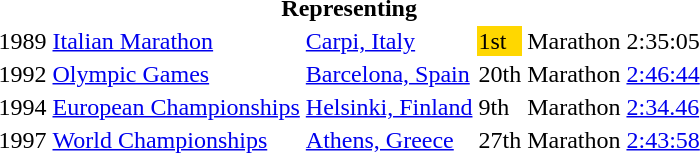<table>
<tr>
<th colspan="6">Representing </th>
</tr>
<tr>
<td>1989</td>
<td><a href='#'>Italian Marathon</a></td>
<td><a href='#'>Carpi, Italy</a></td>
<td bgcolor="gold">1st</td>
<td>Marathon</td>
<td>2:35:05</td>
</tr>
<tr>
<td>1992</td>
<td><a href='#'>Olympic Games</a></td>
<td><a href='#'>Barcelona, Spain</a></td>
<td>20th</td>
<td>Marathon</td>
<td><a href='#'>2:46:44</a></td>
</tr>
<tr>
<td>1994</td>
<td><a href='#'>European Championships</a></td>
<td><a href='#'>Helsinki, Finland</a></td>
<td>9th</td>
<td>Marathon</td>
<td><a href='#'>2:34.46</a></td>
</tr>
<tr>
<td>1997</td>
<td><a href='#'>World Championships</a></td>
<td><a href='#'>Athens, Greece</a></td>
<td>27th</td>
<td>Marathon</td>
<td><a href='#'>2:43:58</a></td>
</tr>
</table>
